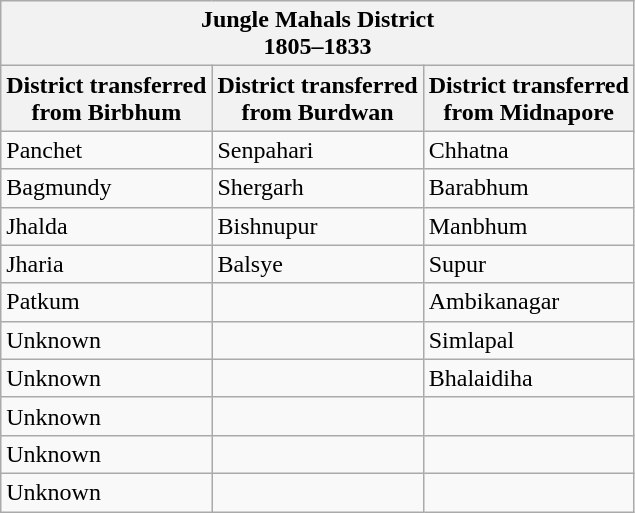<table class="wikitable">
<tr>
<th colspan="3">Jungle Mahals District<br>1805–1833</th>
</tr>
<tr>
<th>District transferred<br>from Birbhum</th>
<th>District transferred<br>from Burdwan</th>
<th>District transferred<br>from Midnapore</th>
</tr>
<tr>
<td>Panchet</td>
<td>Senpahari</td>
<td>Chhatna</td>
</tr>
<tr>
<td>Bagmundy</td>
<td>Shergarh</td>
<td>Barabhum</td>
</tr>
<tr>
<td>Jhalda</td>
<td>Bishnupur</td>
<td>Manbhum</td>
</tr>
<tr>
<td>Jharia</td>
<td>Balsye</td>
<td>Supur</td>
</tr>
<tr>
<td>Patkum</td>
<td></td>
<td>Ambikanagar</td>
</tr>
<tr>
<td>Unknown</td>
<td></td>
<td>Simlapal</td>
</tr>
<tr>
<td>Unknown</td>
<td></td>
<td>Bhalaidiha</td>
</tr>
<tr>
<td>Unknown</td>
<td></td>
<td></td>
</tr>
<tr>
<td>Unknown</td>
<td></td>
<td></td>
</tr>
<tr>
<td>Unknown</td>
<td></td>
<td></td>
</tr>
</table>
